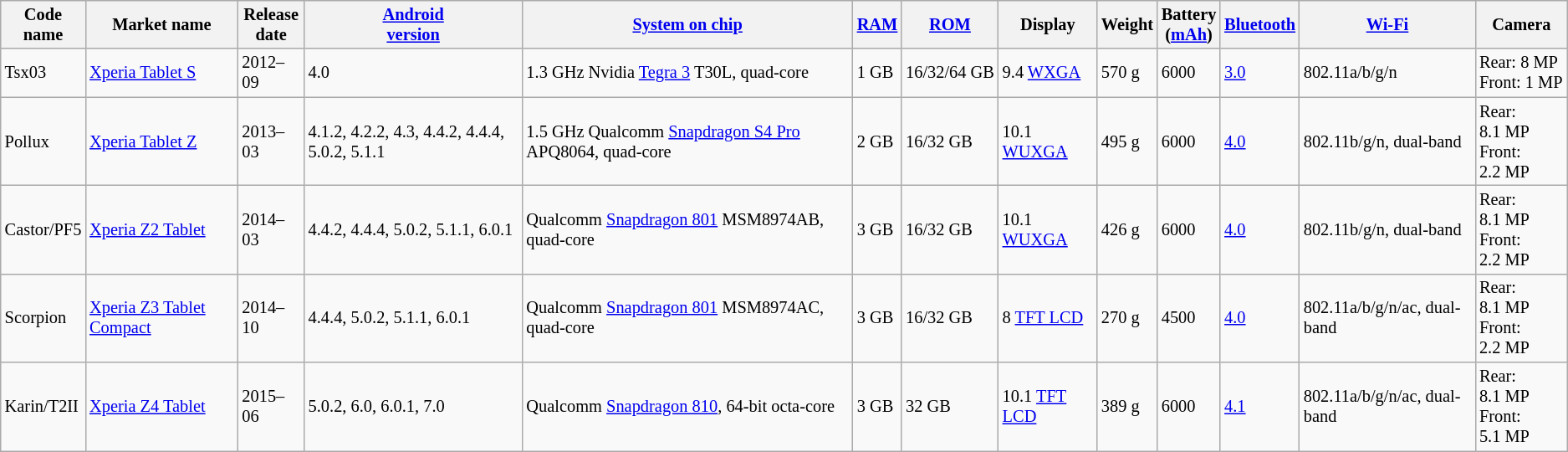<table class="wikitable sortable" style="font-size:85%;">
<tr>
<th>Code<br>name</th>
<th>Market name</th>
<th>Release<br>date</th>
<th><a href='#'>Android<br>version</a></th>
<th><a href='#'>System on chip</a></th>
<th><a href='#'>RAM</a></th>
<th><a href='#'>ROM</a></th>
<th>Display</th>
<th>Weight</th>
<th>Battery<br>(<a href='#'>mAh</a>)</th>
<th><a href='#'>Bluetooth</a></th>
<th><a href='#'>Wi-Fi</a></th>
<th>Camera</th>
</tr>
<tr>
<td>Tsx03</td>
<td><a href='#'> Xperia Tablet S</a></td>
<td>2012–09</td>
<td>4.0</td>
<td>1.3 GHz Nvidia <a href='#'>Tegra 3</a> T30L, quad-core</td>
<td>1 GB</td>
<td>16/32/64 GB</td>
<td>9.4 <a href='#'>WXGA</a></td>
<td>570 g</td>
<td>6000</td>
<td><a href='#'>3.0</a></td>
<td>802.11a/b/g/n</td>
<td>Rear: 8 MP<br>Front: 1 MP</td>
</tr>
<tr>
<td>Pollux</td>
<td><a href='#'>Xperia Tablet Z</a></td>
<td>2013–03</td>
<td>4.1.2, 4.2.2, 4.3, 4.4.2, 4.4.4, 5.0.2, 5.1.1</td>
<td>1.5 GHz Qualcomm <a href='#'>Snapdragon S4 Pro</a> APQ8064, quad-core</td>
<td>2 GB</td>
<td>16/32 GB</td>
<td>10.1 <a href='#'>WUXGA</a></td>
<td>495 g</td>
<td>6000</td>
<td><a href='#'>4.0</a></td>
<td>802.11b/g/n, dual-band</td>
<td>Rear: 8.1 MP<br>Front: 2.2 MP</td>
</tr>
<tr>
<td>Castor/PF5</td>
<td><a href='#'>Xperia Z2 Tablet</a></td>
<td>2014–03</td>
<td>4.4.2, 4.4.4, 5.0.2, 5.1.1, 6.0.1</td>
<td> Qualcomm <a href='#'>Snapdragon 801</a> MSM8974AB, quad-core</td>
<td>3 GB</td>
<td>16/32 GB</td>
<td>10.1 <a href='#'>WUXGA</a></td>
<td>426 g</td>
<td>6000</td>
<td><a href='#'>4.0</a></td>
<td>802.11b/g/n, dual-band</td>
<td>Rear: 8.1 MP<br>Front: 2.2 MP</td>
</tr>
<tr>
<td>Scorpion</td>
<td><a href='#'>Xperia Z3 Tablet Compact</a></td>
<td>2014–10</td>
<td>4.4.4, 5.0.2, 5.1.1, 6.0.1</td>
<td> Qualcomm <a href='#'>Snapdragon 801</a> MSM8974AC, quad-core</td>
<td>3 GB</td>
<td>16/32 GB</td>
<td>8 <a href='#'>TFT LCD</a></td>
<td>270 g</td>
<td>4500</td>
<td><a href='#'>4.0</a></td>
<td>802.11a/b/g/n/ac, dual-band</td>
<td>Rear: 8.1 MP<br>Front: 2.2 MP</td>
</tr>
<tr>
<td>Karin/T2II</td>
<td><a href='#'>Xperia Z4 Tablet</a></td>
<td>2015–06</td>
<td>5.0.2, 6.0, 6.0.1, 7.0</td>
<td> Qualcomm <a href='#'>Snapdragon 810</a>, 64-bit octa-core</td>
<td>3 GB</td>
<td>32 GB</td>
<td>10.1 <a href='#'>TFT LCD</a></td>
<td>389 g</td>
<td>6000</td>
<td><a href='#'>4.1</a></td>
<td>802.11a/b/g/n/ac, dual-band</td>
<td>Rear: 8.1 MP<br>Front: 5.1 MP</td>
</tr>
</table>
